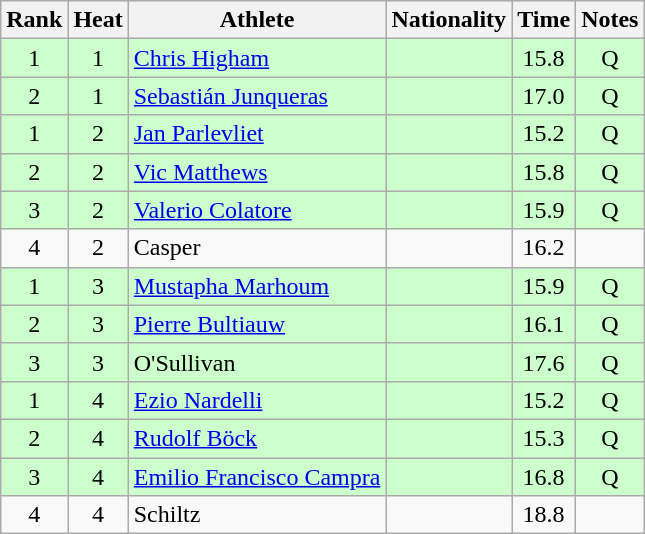<table class="wikitable sortable" style="text-align:center">
<tr>
<th>Rank</th>
<th>Heat</th>
<th>Athlete</th>
<th>Nationality</th>
<th>Time</th>
<th>Notes</th>
</tr>
<tr bgcolor=ccffcc>
<td>1</td>
<td>1</td>
<td align=left><a href='#'>Chris Higham</a></td>
<td align=left></td>
<td>15.8</td>
<td>Q</td>
</tr>
<tr bgcolor=ccffcc>
<td>2</td>
<td>1</td>
<td align=left><a href='#'>Sebastián Junqueras</a></td>
<td align=left></td>
<td>17.0</td>
<td>Q</td>
</tr>
<tr bgcolor=ccffcc>
<td>1</td>
<td>2</td>
<td align=left><a href='#'>Jan Parlevliet</a></td>
<td align=left></td>
<td>15.2</td>
<td>Q</td>
</tr>
<tr bgcolor=ccffcc>
<td>2</td>
<td>2</td>
<td align=left><a href='#'>Vic Matthews</a></td>
<td align=left></td>
<td>15.8</td>
<td>Q</td>
</tr>
<tr bgcolor=ccffcc>
<td>3</td>
<td>2</td>
<td align=left><a href='#'>Valerio Colatore</a></td>
<td align=left></td>
<td>15.9</td>
<td>Q</td>
</tr>
<tr>
<td>4</td>
<td>2</td>
<td align=left>Casper</td>
<td align=left></td>
<td>16.2</td>
<td></td>
</tr>
<tr bgcolor=ccffcc>
<td>1</td>
<td>3</td>
<td align=left><a href='#'>Mustapha Marhoum</a></td>
<td align=left></td>
<td>15.9</td>
<td>Q</td>
</tr>
<tr bgcolor=ccffcc>
<td>2</td>
<td>3</td>
<td align=left><a href='#'>Pierre Bultiauw</a></td>
<td align=left></td>
<td>16.1</td>
<td>Q</td>
</tr>
<tr bgcolor=ccffcc>
<td>3</td>
<td>3</td>
<td align=left>O'Sullivan</td>
<td align=left></td>
<td>17.6</td>
<td>Q</td>
</tr>
<tr bgcolor=ccffcc>
<td>1</td>
<td>4</td>
<td align=left><a href='#'>Ezio Nardelli</a></td>
<td align=left></td>
<td>15.2</td>
<td>Q</td>
</tr>
<tr bgcolor=ccffcc>
<td>2</td>
<td>4</td>
<td align=left><a href='#'>Rudolf Böck</a></td>
<td align=left></td>
<td>15.3</td>
<td>Q</td>
</tr>
<tr bgcolor=ccffcc>
<td>3</td>
<td>4</td>
<td align=left><a href='#'>Emilio Francisco Campra</a></td>
<td align=left></td>
<td>16.8</td>
<td>Q</td>
</tr>
<tr>
<td>4</td>
<td>4</td>
<td align=left>Schiltz</td>
<td align=left></td>
<td>18.8</td>
<td></td>
</tr>
</table>
